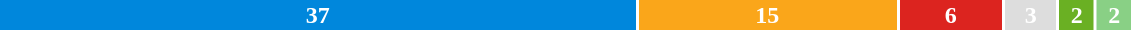<table style="width:60%; text-align:center;">
<tr style="color:white;">
<td style="background:#0087DC; width:56.9%;"><strong>37</strong></td>
<td style="background:#FAA61A; width:23.1%;"><strong>15</strong></td>
<td style="background:#DC241f; width:9.2%;"><strong>6</strong></td>
<td style="background:#DDDDDD; width:4.6%;"><strong>3</strong></td>
<td style="background:#6AB023; width:3.1%;"><strong>2</strong></td>
<td style="background:#89D085; width:3.1%;"><strong>2</strong></td>
</tr>
<tr>
<td><span></span></td>
<td><span></span></td>
<td><span></span></td>
<td><span></span></td>
<td><span></span></td>
<td><span></span></td>
</tr>
</table>
